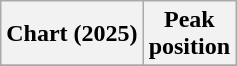<table class="wikitable sortable plainrowheaders" style="text-align:center">
<tr>
<th scope="col">Chart (2025)</th>
<th scope="col">Peak<br>position</th>
</tr>
<tr>
</tr>
</table>
